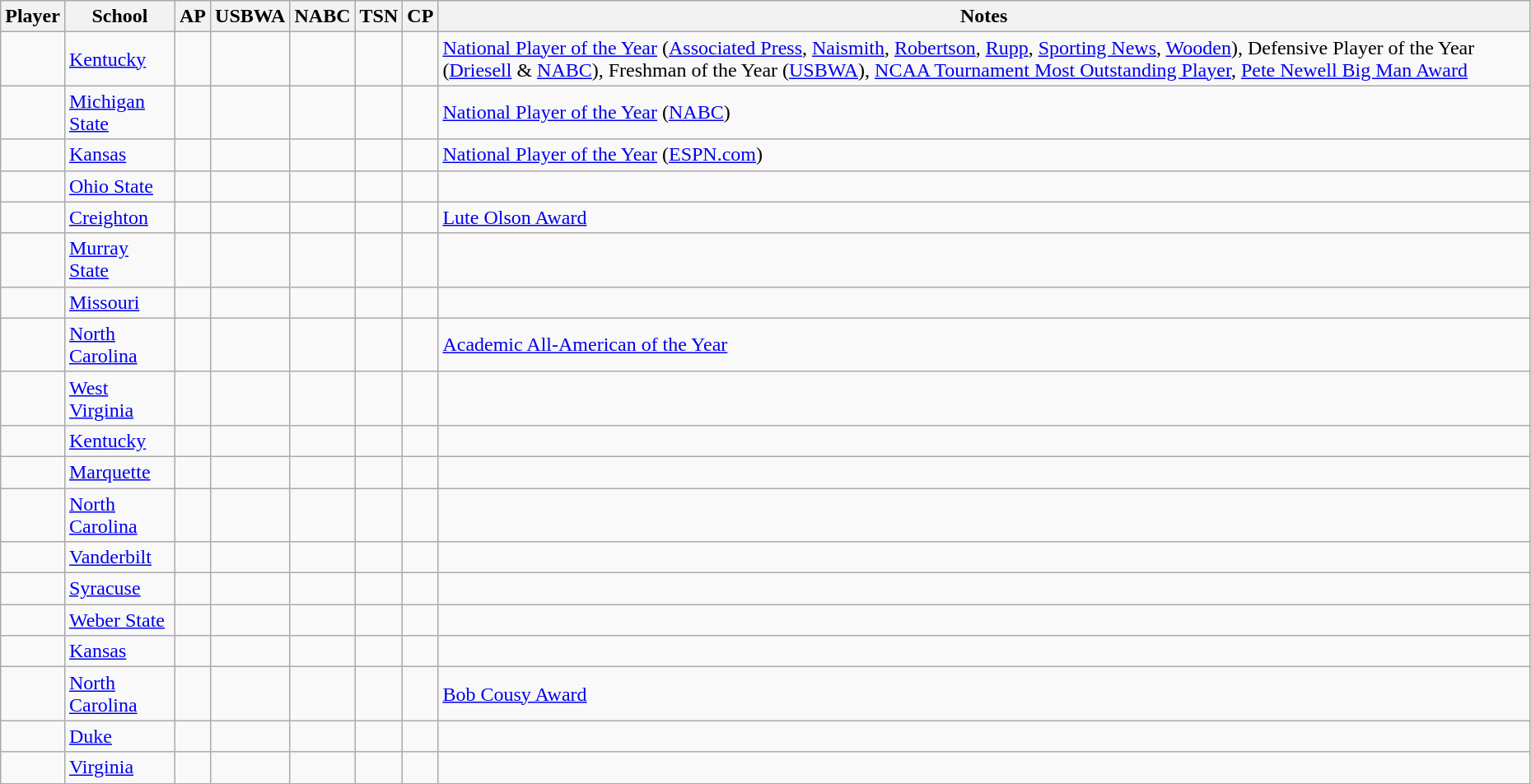<table class="wikitable sortable" style="width:98%;">
<tr>
<th>Player</th>
<th>School</th>
<th>AP</th>
<th>USBWA</th>
<th>NABC</th>
<th>TSN</th>
<th>CP</th>
<th class="unsortable">Notes</th>
</tr>
<tr>
<td></td>
<td><a href='#'>Kentucky</a></td>
<td></td>
<td></td>
<td></td>
<td></td>
<td></td>
<td><a href='#'>National Player of the Year</a> (<a href='#'>Associated Press</a>, <a href='#'>Naismith</a>, <a href='#'>Robertson</a>, <a href='#'>Rupp</a>, <a href='#'>Sporting News</a>, <a href='#'>Wooden</a>), Defensive Player of the Year (<a href='#'>Driesell</a> & <a href='#'>NABC</a>), Freshman of the Year (<a href='#'>USBWA</a>), <a href='#'>NCAA Tournament Most Outstanding Player</a>, <a href='#'>Pete Newell Big Man Award</a></td>
</tr>
<tr>
<td></td>
<td><a href='#'>Michigan State</a></td>
<td></td>
<td></td>
<td></td>
<td></td>
<td></td>
<td><a href='#'>National Player of the Year</a> (<a href='#'>NABC</a>)</td>
</tr>
<tr>
<td></td>
<td><a href='#'>Kansas</a></td>
<td></td>
<td></td>
<td></td>
<td></td>
<td></td>
<td><a href='#'>National Player of the Year</a> (<a href='#'>ESPN.com</a>)</td>
</tr>
<tr>
<td></td>
<td><a href='#'>Ohio State</a></td>
<td></td>
<td></td>
<td></td>
<td></td>
<td></td>
<td></td>
</tr>
<tr>
<td></td>
<td><a href='#'>Creighton</a></td>
<td></td>
<td></td>
<td></td>
<td></td>
<td></td>
<td><a href='#'>Lute Olson Award</a></td>
</tr>
<tr>
<td></td>
<td><a href='#'>Murray State</a></td>
<td></td>
<td></td>
<td></td>
<td></td>
<td></td>
<td></td>
</tr>
<tr>
<td></td>
<td><a href='#'>Missouri</a></td>
<td></td>
<td></td>
<td></td>
<td></td>
<td></td>
<td></td>
</tr>
<tr>
<td></td>
<td><a href='#'>North Carolina</a></td>
<td></td>
<td></td>
<td></td>
<td></td>
<td></td>
<td><a href='#'>Academic All-American of the Year</a></td>
</tr>
<tr>
<td></td>
<td><a href='#'>West Virginia</a></td>
<td></td>
<td></td>
<td></td>
<td></td>
<td></td>
<td></td>
</tr>
<tr>
<td></td>
<td><a href='#'>Kentucky</a></td>
<td></td>
<td></td>
<td></td>
<td></td>
<td></td>
<td></td>
</tr>
<tr>
<td></td>
<td><a href='#'>Marquette</a></td>
<td></td>
<td> </td>
<td></td>
<td></td>
<td></td>
<td></td>
</tr>
<tr>
<td></td>
<td><a href='#'>North Carolina</a></td>
<td> </td>
<td> </td>
<td></td>
<td></td>
<td></td>
<td></td>
</tr>
<tr>
<td></td>
<td><a href='#'>Vanderbilt</a></td>
<td></td>
<td> </td>
<td> </td>
<td></td>
<td></td>
<td></td>
</tr>
<tr>
<td></td>
<td><a href='#'>Syracuse</a></td>
<td> </td>
<td> </td>
<td></td>
<td> </td>
<td></td>
<td></td>
</tr>
<tr>
<td></td>
<td><a href='#'>Weber State</a></td>
<td></td>
<td> </td>
<td></td>
<td> </td>
<td></td>
<td></td>
</tr>
<tr>
<td></td>
<td><a href='#'>Kansas</a></td>
<td></td>
<td> </td>
<td> </td>
<td></td>
<td></td>
<td></td>
</tr>
<tr>
<td></td>
<td><a href='#'>North Carolina</a></td>
<td></td>
<td> </td>
<td> </td>
<td> </td>
<td></td>
<td><a href='#'>Bob Cousy Award</a></td>
</tr>
<tr>
<td></td>
<td><a href='#'>Duke</a></td>
<td> </td>
<td> </td>
<td></td>
<td> </td>
<td></td>
<td></td>
</tr>
<tr>
<td></td>
<td><a href='#'>Virginia</a></td>
<td> </td>
<td> </td>
<td> </td>
<td></td>
<td></td>
<td></td>
</tr>
</table>
